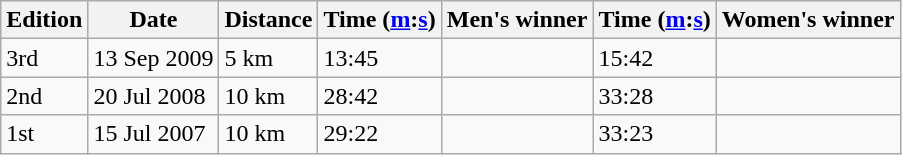<table class="wikitable sortable">
<tr>
<th class="unsortable">Edition</th>
<th class="unsortable">Date</th>
<th class="unsortable">Distance</th>
<th>Time  (<a href='#'>m</a>:<a href='#'>s</a>)</th>
<th>Men's winner</th>
<th>Time (<a href='#'>m</a>:<a href='#'>s</a>)</th>
<th>Women's winner</th>
</tr>
<tr>
<td>3rd</td>
<td>13 Sep 2009</td>
<td>5 km</td>
<td>13:45</td>
<td></td>
<td>15:42</td>
<td> </td>
</tr>
<tr>
<td>2nd</td>
<td>20 Jul 2008</td>
<td>10 km</td>
<td>28:42</td>
<td></td>
<td>33:28</td>
<td> </td>
</tr>
<tr>
<td>1st</td>
<td>15 Jul 2007</td>
<td>10 km</td>
<td>29:22</td>
<td></td>
<td>33:23</td>
<td> </td>
</tr>
</table>
